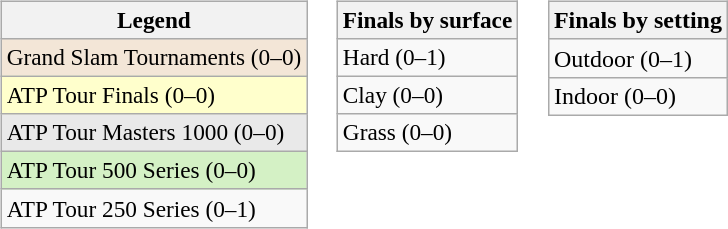<table>
<tr valign=top>
<td><br><table class="sortable wikitable" style=font-size:97%>
<tr>
<th>Legend</th>
</tr>
<tr style="background:#f3e6d7;">
<td>Grand Slam Tournaments (0–0)</td>
</tr>
<tr style="background:#ffc;">
<td>ATP Tour Finals (0–0)</td>
</tr>
<tr style="background:#e9e9e9;">
<td>ATP Tour Masters 1000 (0–0)</td>
</tr>
<tr style="background:#d4f1c5;">
<td>ATP Tour 500 Series (0–0)</td>
</tr>
<tr>
<td>ATP Tour 250 Series (0–1)</td>
</tr>
</table>
</td>
<td><br><table class="sortable wikitable" style=font-size:97%>
<tr>
<th>Finals by surface</th>
</tr>
<tr>
<td>Hard (0–1)</td>
</tr>
<tr>
<td>Clay (0–0)</td>
</tr>
<tr>
<td>Grass (0–0)</td>
</tr>
</table>
</td>
<td><br><table class="wikitable">
<tr>
<th>Finals by setting</th>
</tr>
<tr>
<td>Outdoor (0–1)</td>
</tr>
<tr>
<td>Indoor (0–0)</td>
</tr>
</table>
</td>
</tr>
</table>
